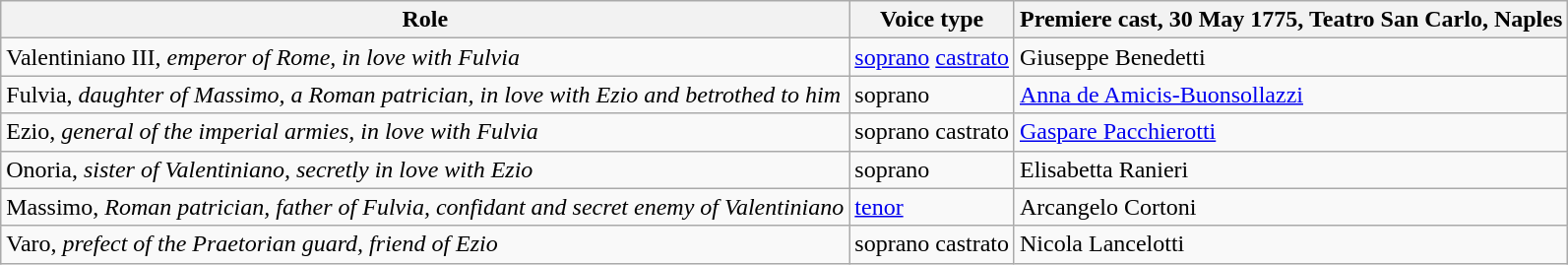<table class="wikitable">
<tr>
<th>Role</th>
<th>Voice type</th>
<th>Premiere cast, 30 May 1775, Teatro San Carlo, Naples</th>
</tr>
<tr>
<td>Valentiniano III, <em>emperor of Rome, in love with Fulvia</em></td>
<td><a href='#'>soprano</a> <a href='#'>castrato</a></td>
<td>Giuseppe Benedetti</td>
</tr>
<tr>
<td>Fulvia, <em>daughter of Massimo, a Roman patrician, in love with Ezio and betrothed to him</em></td>
<td>soprano</td>
<td><a href='#'>Anna de Amicis-Buonsollazzi</a></td>
</tr>
<tr>
<td>Ezio, <em>general of the imperial armies, in love with Fulvia</em></td>
<td>soprano castrato</td>
<td><a href='#'>Gaspare Pacchierotti</a></td>
</tr>
<tr>
<td>Onoria, <em>sister of Valentiniano, secretly in love with Ezio</em></td>
<td>soprano</td>
<td>Elisabetta Ranieri</td>
</tr>
<tr>
<td>Massimo, <em>Roman patrician, father of Fulvia, confidant and secret enemy of Valentiniano</em></td>
<td><a href='#'>tenor</a></td>
<td>Arcangelo Cortoni</td>
</tr>
<tr>
<td>Varo, <em>prefect of the Praetorian guard, friend of Ezio</em></td>
<td>soprano castrato</td>
<td>Nicola Lancelotti</td>
</tr>
</table>
